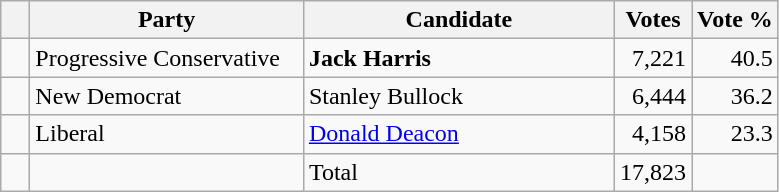<table class="wikitable">
<tr>
<th></th>
<th scope="col" width="175">Party</th>
<th scope="col" width="200">Candidate</th>
<th>Votes</th>
<th>Vote %</th>
</tr>
<tr>
<td>   </td>
<td>Progressive Conservative</td>
<td><strong>Jack Harris</strong></td>
<td align=right>7,221</td>
<td align=right>40.5</td>
</tr>
<tr |>
<td>   </td>
<td>New Democrat</td>
<td>Stanley Bullock</td>
<td align=right>6,444</td>
<td align=right>36.2</td>
</tr>
<tr |>
<td>   </td>
<td>Liberal</td>
<td><a href='#'>Donald Deacon</a></td>
<td align=right>4,158</td>
<td align=right>23.3</td>
</tr>
<tr |>
<td></td>
<td></td>
<td>Total</td>
<td align=right>17,823</td>
<td></td>
</tr>
</table>
